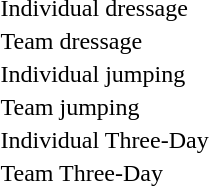<table>
<tr>
<td>Individual dressage<br></td>
<td></td>
<td></td>
<td></td>
</tr>
<tr>
<td>Team dressage<br></td>
<td></td>
<td></td>
<td></td>
</tr>
<tr>
<td>Individual jumping<br></td>
<td></td>
<td></td>
<td></td>
</tr>
<tr>
<td>Team jumping<br></td>
<td></td>
<td></td>
<td></td>
</tr>
<tr>
<td>Individual Three-Day<br></td>
<td></td>
<td></td>
<td></td>
</tr>
<tr>
<td>Team Three-Day<br></td>
<td></td>
<td></td>
<td></td>
</tr>
</table>
